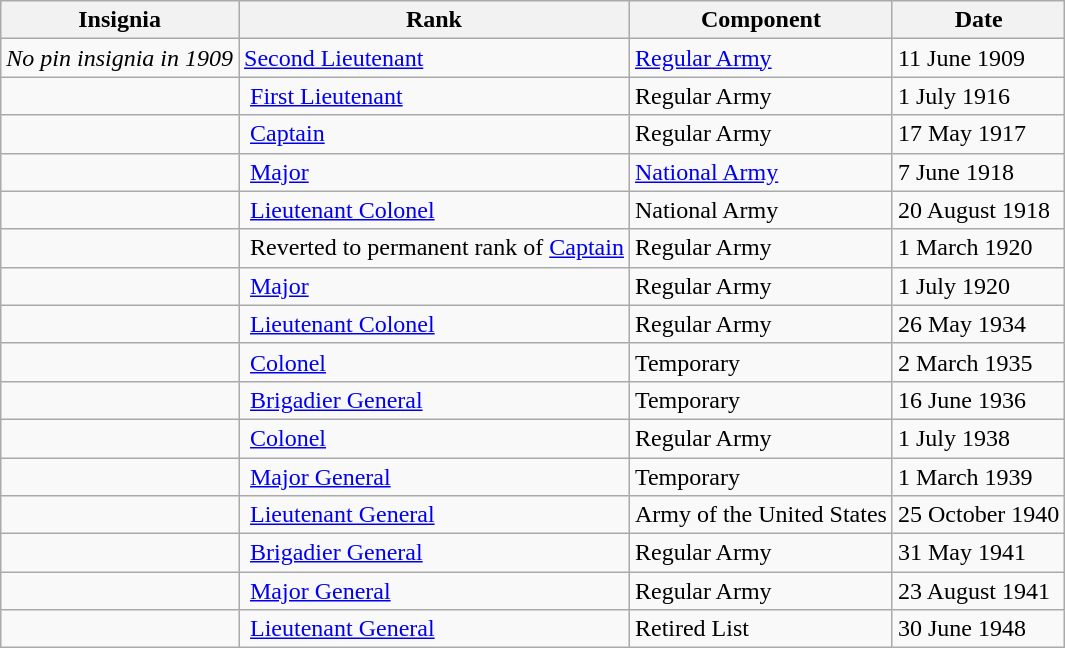<table class="wikitable">
<tr>
<th>Insignia</th>
<th>Rank</th>
<th>Component</th>
<th>Date</th>
</tr>
<tr>
<td> <em>No pin insignia in 1909</em></td>
<td><a href='#'>Second Lieutenant</a></td>
<td><a href='#'>Regular Army</a></td>
<td>11 June 1909</td>
</tr>
<tr>
<td></td>
<td> <a href='#'>First Lieutenant</a></td>
<td>Regular Army</td>
<td>1 July 1916</td>
</tr>
<tr>
<td></td>
<td> <a href='#'>Captain</a></td>
<td>Regular Army</td>
<td>17 May 1917</td>
</tr>
<tr>
<td></td>
<td> <a href='#'>Major</a></td>
<td><a href='#'>National Army</a></td>
<td>7 June 1918</td>
</tr>
<tr>
<td></td>
<td> <a href='#'>Lieutenant Colonel</a></td>
<td>National Army</td>
<td>20 August 1918</td>
</tr>
<tr>
<td></td>
<td> Reverted to permanent rank of <a href='#'>Captain</a></td>
<td>Regular Army</td>
<td>1 March 1920</td>
</tr>
<tr>
<td></td>
<td> <a href='#'>Major</a></td>
<td>Regular Army</td>
<td>1 July 1920</td>
</tr>
<tr>
<td></td>
<td> <a href='#'>Lieutenant Colonel</a></td>
<td>Regular Army</td>
<td>26 May 1934</td>
</tr>
<tr>
<td></td>
<td> <a href='#'>Colonel</a></td>
<td>Temporary</td>
<td>2 March 1935</td>
</tr>
<tr>
<td></td>
<td> <a href='#'>Brigadier General</a></td>
<td>Temporary</td>
<td>16 June 1936</td>
</tr>
<tr>
<td></td>
<td> <a href='#'>Colonel</a></td>
<td>Regular Army</td>
<td>1 July 1938</td>
</tr>
<tr>
<td></td>
<td> <a href='#'>Major General</a></td>
<td>Temporary</td>
<td>1 March 1939</td>
</tr>
<tr>
<td></td>
<td> <a href='#'>Lieutenant General</a></td>
<td>Army of the United States</td>
<td>25 October 1940</td>
</tr>
<tr>
<td></td>
<td> <a href='#'>Brigadier General</a></td>
<td>Regular Army</td>
<td>31 May 1941</td>
</tr>
<tr>
<td></td>
<td> <a href='#'>Major General</a></td>
<td>Regular Army</td>
<td>23 August 1941</td>
</tr>
<tr>
<td></td>
<td> <a href='#'>Lieutenant General</a></td>
<td>Retired List</td>
<td>30 June 1948</td>
</tr>
</table>
